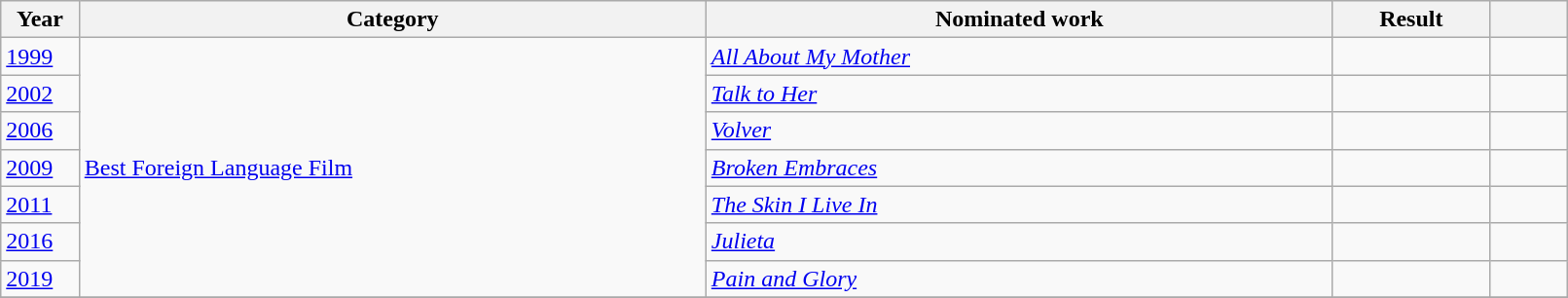<table class="wikitable" style="width:85%;">
<tr>
<th width=5%>Year</th>
<th style="width:40%;">Category</th>
<th style="width:40%;">Nominated work</th>
<th style="width:10%;">Result</th>
<th width=5%></th>
</tr>
<tr>
<td><a href='#'>1999</a></td>
<td rowspan="7"><a href='#'>Best Foreign Language Film</a></td>
<td><em><a href='#'>All About My Mother</a></em></td>
<td></td>
<td></td>
</tr>
<tr>
<td><a href='#'>2002</a></td>
<td><em><a href='#'>Talk to Her</a></em></td>
<td></td>
<td></td>
</tr>
<tr>
<td><a href='#'>2006</a></td>
<td><em><a href='#'>Volver</a></em></td>
<td></td>
<td></td>
</tr>
<tr>
<td><a href='#'>2009</a></td>
<td><em><a href='#'>Broken Embraces</a></em></td>
<td></td>
<td></td>
</tr>
<tr>
<td><a href='#'>2011</a></td>
<td><em><a href='#'>The Skin I Live In</a></em></td>
<td></td>
<td></td>
</tr>
<tr>
<td><a href='#'>2016</a></td>
<td><em><a href='#'>Julieta</a></em></td>
<td></td>
<td></td>
</tr>
<tr>
<td><a href='#'>2019</a></td>
<td><em><a href='#'>Pain and Glory</a></em></td>
<td></td>
<td></td>
</tr>
<tr>
</tr>
</table>
